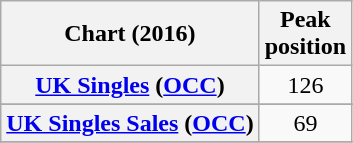<table class="wikitable sortable plainrowheaders" style="text-align:center">
<tr>
<th scope="col">Chart (2016)</th>
<th scope="col">Peak<br>position</th>
</tr>
<tr>
<th scope="row"><a href='#'>UK Singles</a> (<a href='#'>OCC</a>)</th>
<td>126</td>
</tr>
<tr>
</tr>
<tr>
</tr>
<tr>
<th scope="row"><a href='#'>UK Singles Sales</a> (<a href='#'>OCC</a>)</th>
<td>69</td>
</tr>
<tr>
</tr>
</table>
